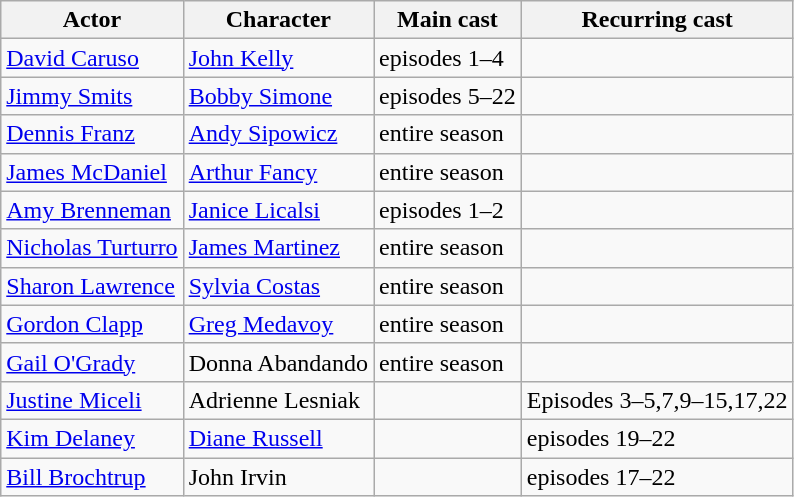<table class="wikitable sortable">
<tr>
<th>Actor</th>
<th>Character</th>
<th>Main cast</th>
<th>Recurring cast</th>
</tr>
<tr>
<td><a href='#'>David Caruso</a></td>
<td><a href='#'>John Kelly</a></td>
<td>episodes 1–4</td>
<td></td>
</tr>
<tr>
<td><a href='#'>Jimmy Smits</a></td>
<td><a href='#'>Bobby Simone</a></td>
<td>episodes 5–22</td>
<td></td>
</tr>
<tr>
<td><a href='#'>Dennis Franz</a></td>
<td><a href='#'>Andy Sipowicz</a></td>
<td>entire season</td>
<td></td>
</tr>
<tr>
<td><a href='#'>James McDaniel</a></td>
<td><a href='#'>Arthur Fancy</a></td>
<td>entire season</td>
<td></td>
</tr>
<tr>
<td><a href='#'>Amy Brenneman</a></td>
<td><a href='#'>Janice Licalsi</a></td>
<td>episodes 1–2</td>
<td></td>
</tr>
<tr>
<td><a href='#'>Nicholas Turturro</a></td>
<td><a href='#'>James Martinez</a></td>
<td>entire season</td>
<td></td>
</tr>
<tr>
<td><a href='#'>Sharon Lawrence</a></td>
<td><a href='#'>Sylvia Costas</a></td>
<td>entire season</td>
<td></td>
</tr>
<tr>
<td><a href='#'>Gordon Clapp</a></td>
<td><a href='#'>Greg Medavoy</a></td>
<td>entire season</td>
<td></td>
</tr>
<tr>
<td><a href='#'>Gail O'Grady</a></td>
<td>Donna Abandando</td>
<td>entire season</td>
<td></td>
</tr>
<tr>
<td><a href='#'>Justine Miceli</a></td>
<td>Adrienne Lesniak</td>
<td></td>
<td>Episodes 3–5,7,9–15,17,22</td>
</tr>
<tr>
<td><a href='#'>Kim Delaney</a></td>
<td><a href='#'>Diane Russell</a></td>
<td></td>
<td>episodes 19–22</td>
</tr>
<tr>
<td><a href='#'>Bill Brochtrup</a></td>
<td>John Irvin</td>
<td></td>
<td>episodes 17–22</td>
</tr>
</table>
